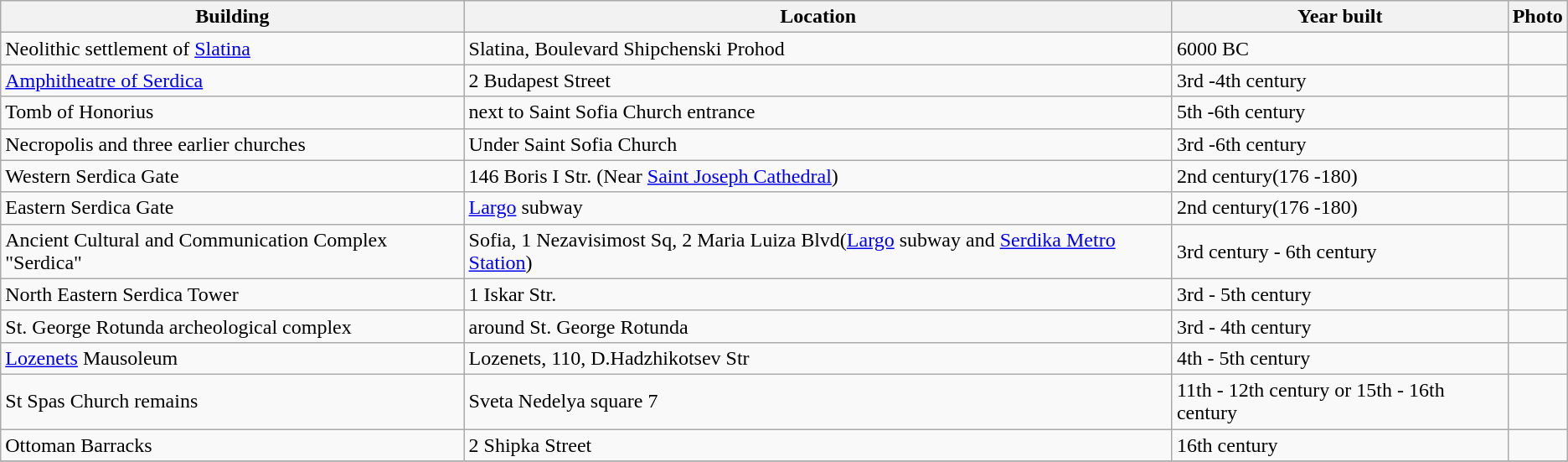<table class="wikitable  sortable">
<tr>
<th>Building</th>
<th>Location</th>
<th>Year built</th>
<th>Photo</th>
</tr>
<tr>
<td>Neolithic settlement of <a href='#'>Slatina</a></td>
<td>Slatina, Boulevard Shipchenski Prohod</td>
<td>6000 BC  </td>
<td></td>
</tr>
<tr>
<td><a href='#'>Amphitheatre of Serdica</a></td>
<td>2 Budapest Street</td>
<td>3rd -4th century </td>
<td></td>
</tr>
<tr>
<td>Tomb of Honorius</td>
<td>next to Saint Sofia Church entrance</td>
<td>5th -6th century </td>
<td></td>
</tr>
<tr>
<td>Necropolis and three earlier churches</td>
<td>Under Saint Sofia Church</td>
<td>3rd -6th century </td>
<td></td>
</tr>
<tr>
<td>Western Serdica Gate</td>
<td>146 Boris I Str. (Near <a href='#'>Saint Joseph Cathedral</a>)</td>
<td>2nd century(176 -180) </td>
<td></td>
</tr>
<tr>
<td>Eastern Serdica Gate</td>
<td><a href='#'>Largo</a> subway</td>
<td>2nd century(176 -180) </td>
<td></td>
</tr>
<tr>
<td>Ancient Cultural and Communication Complex "Serdica"</td>
<td>Sofia, 1 Nezavisimost Sq, 2 Maria Luiza Blvd(<a href='#'>Largo</a> subway and <a href='#'>Serdika Metro Station</a>)</td>
<td>3rd century - 6th century </td>
<td></td>
</tr>
<tr>
<td>North Eastern Serdica Tower</td>
<td>1 Iskar Str.</td>
<td>3rd - 5th century </td>
<td></td>
</tr>
<tr>
<td>St. George Rotunda archeological complex</td>
<td>around St. George Rotunda</td>
<td>3rd - 4th century </td>
<td></td>
</tr>
<tr>
<td><a href='#'>Lozenets</a> Mausoleum</td>
<td>Lozenets, 110, D.Hadzhikotsev Str</td>
<td>4th - 5th century </td>
<td></td>
</tr>
<tr>
<td>St Spas Church remains</td>
<td>Sveta Nedelya square 7</td>
<td>11th - 12th century or 15th - 16th century </td>
<td></td>
</tr>
<tr>
<td>Ottoman Barracks</td>
<td>2 Shipka Street</td>
<td>16th century</td>
<td></td>
</tr>
<tr>
</tr>
</table>
